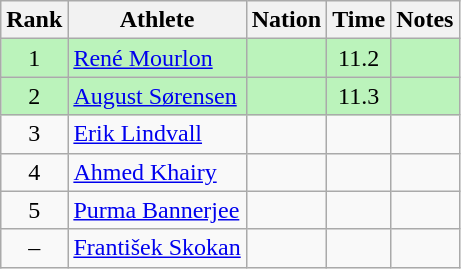<table class="wikitable sortable" style="text-align:center">
<tr>
<th>Rank</th>
<th>Athlete</th>
<th>Nation</th>
<th>Time</th>
<th>Notes</th>
</tr>
<tr bgcolor=bbf3bb>
<td>1</td>
<td align=left data-sort-value="Mourlon, René"><a href='#'>René Mourlon</a></td>
<td align=left></td>
<td>11.2</td>
<td></td>
</tr>
<tr bgcolor=bbf3bb>
<td>2</td>
<td align=left data-sort-value="Sørensen, August"><a href='#'>August Sørensen</a></td>
<td align=left></td>
<td>11.3</td>
<td></td>
</tr>
<tr>
<td>3</td>
<td align=left data-sort-value="Lindvall, Erik"><a href='#'>Erik Lindvall</a></td>
<td align=left></td>
<td></td>
<td></td>
</tr>
<tr>
<td>4</td>
<td align=left data-sort-value="Khairy, Ahmed"><a href='#'>Ahmed Khairy</a></td>
<td align=left></td>
<td></td>
<td></td>
</tr>
<tr>
<td>5</td>
<td align=left data-sort-value="Bannerjee, Purma"><a href='#'>Purma Bannerjee</a></td>
<td align=left></td>
<td></td>
<td></td>
</tr>
<tr>
<td>–</td>
<td align=left data-sort-value="Skokan, František"><a href='#'>František Skokan</a></td>
<td align=left></td>
<td></td>
<td></td>
</tr>
</table>
